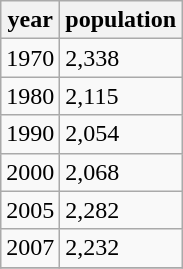<table class="wikitable">
<tr>
<th>year</th>
<th>population</th>
</tr>
<tr>
<td>1970</td>
<td>2,338</td>
</tr>
<tr>
<td>1980</td>
<td>2,115</td>
</tr>
<tr>
<td>1990</td>
<td>2,054</td>
</tr>
<tr>
<td>2000</td>
<td>2,068</td>
</tr>
<tr>
<td>2005</td>
<td>2,282</td>
</tr>
<tr>
<td>2007</td>
<td>2,232</td>
</tr>
<tr>
</tr>
</table>
